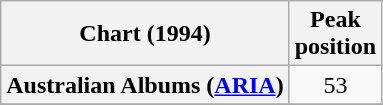<table class="wikitable sortable plainrowheaders" style="text-align:center;">
<tr>
<th scope="col">Chart (1994)</th>
<th scope="col">Peak<br>position</th>
</tr>
<tr>
<th scope="row">Australian Albums (<a href='#'>ARIA</a>)</th>
<td>53</td>
</tr>
<tr>
</tr>
<tr>
</tr>
<tr>
</tr>
<tr>
</tr>
<tr>
</tr>
<tr>
</tr>
<tr>
</tr>
<tr>
</tr>
<tr>
</tr>
</table>
